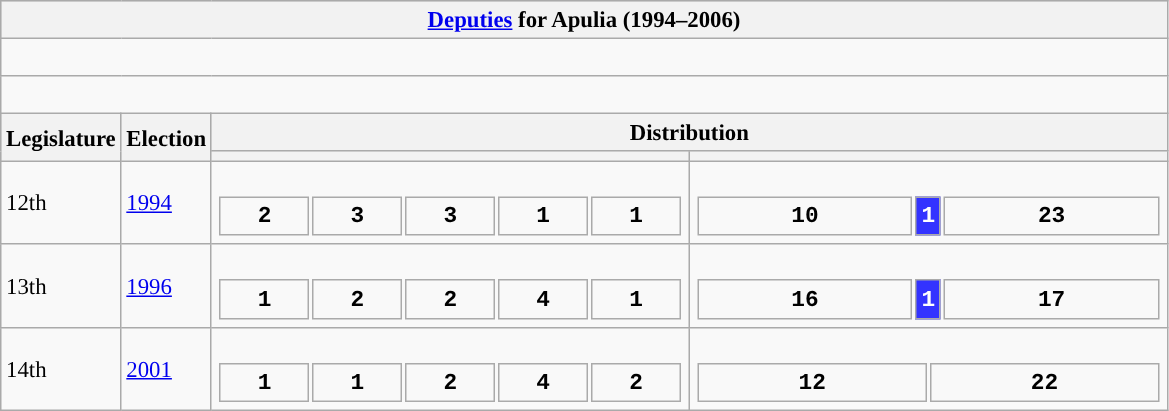<table class="wikitable" style="font-size:95%;">
<tr bgcolor="#CCCCCC">
<th colspan="4"><a href='#'>Deputies</a> for Apulia (1994–2006)</th>
</tr>
<tr>
<td colspan="4"><br>











</td>
</tr>
<tr>
<td colspan="4"><br>




</td>
</tr>
<tr bgcolor="#CCCCCC">
<th rowspan=2>Legislature</th>
<th rowspan=2>Election</th>
<th colspan=2>Distribution</th>
</tr>
<tr>
<th></th>
<th></th>
</tr>
<tr>
<td>12th</td>
<td><a href='#'>1994</a></td>
<td><br><table style="width:20.5em; font-size:100%; text-align:center; font-family:Courier New;">
<tr style="font-weight:bold">
<td style="background:">2</td>
<td style="background:">3</td>
<td style="background:">3</td>
<td style="background:">1</td>
<td style="background:">1</td>
</tr>
</table>
</td>
<td><br><table style="width:20.5em; font-size:100%; text-align:center; font-family:Courier New;">
<tr style="font-weight:bold">
<td style="background:">10</td>
<td style="background:#3333FF; width:2.94%; color:white;">1</td>
<td style="background:">23</td>
</tr>
</table>
</td>
</tr>
<tr>
<td>13th</td>
<td><a href='#'>1996</a></td>
<td><br><table style="width:20.5em; font-size:100%; text-align:center; font-family:Courier New;">
<tr style="font-weight:bold">
<td style="background:">1</td>
<td style="background:">2</td>
<td style="background:">2</td>
<td style="background:">4</td>
<td style="background:">1</td>
</tr>
</table>
</td>
<td><br><table style="width:20.5em; font-size:100%; text-align:center; font-family:Courier New;">
<tr style="font-weight:bold">
<td style="background:">16</td>
<td style="background:#3333FF; width:2.94%; color:white;">1</td>
<td style="background:">17</td>
</tr>
</table>
</td>
</tr>
<tr>
<td>14th</td>
<td><a href='#'>2001</a></td>
<td><br><table style="width:20.5em; font-size:100%; text-align:center; font-family:Courier New;">
<tr style="font-weight:bold">
<td style="background:">1</td>
<td style="background:">1</td>
<td style="background:">2</td>
<td style="background:">4</td>
<td style="background:">2</td>
</tr>
</table>
</td>
<td><br><table style="width:20.5em; font-size:100%; text-align:center; font-family:Courier New;">
<tr style="font-weight:bold">
<td style="background:">12</td>
<td style="background:">22</td>
</tr>
</table>
</td>
</tr>
</table>
